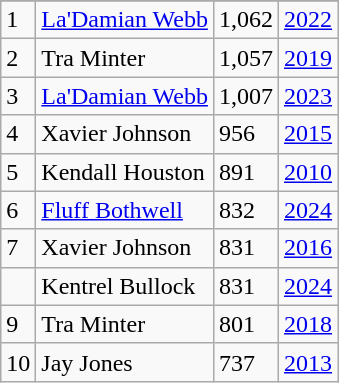<table class="wikitable">
<tr>
</tr>
<tr>
<td>1</td>
<td><a href='#'>La'Damian Webb</a></td>
<td>1,062</td>
<td><a href='#'>2022</a></td>
</tr>
<tr>
<td>2</td>
<td>Tra Minter</td>
<td>1,057</td>
<td><a href='#'>2019</a></td>
</tr>
<tr>
<td>3</td>
<td><a href='#'>La'Damian Webb</a></td>
<td>1,007</td>
<td><a href='#'>2023</a></td>
</tr>
<tr>
<td>4</td>
<td>Xavier Johnson</td>
<td>956</td>
<td><a href='#'>2015</a></td>
</tr>
<tr>
<td>5</td>
<td>Kendall Houston</td>
<td>891</td>
<td><a href='#'>2010</a></td>
</tr>
<tr>
<td>6</td>
<td><a href='#'>Fluff Bothwell</a></td>
<td>832</td>
<td><a href='#'>2024</a></td>
</tr>
<tr>
<td>7</td>
<td>Xavier Johnson</td>
<td>831</td>
<td><a href='#'>2016</a></td>
</tr>
<tr>
<td></td>
<td>Kentrel Bullock</td>
<td>831</td>
<td><a href='#'>2024</a></td>
</tr>
<tr>
<td>9</td>
<td>Tra Minter</td>
<td>801</td>
<td><a href='#'>2018</a></td>
</tr>
<tr>
<td>10</td>
<td>Jay Jones</td>
<td>737</td>
<td><a href='#'>2013</a></td>
</tr>
</table>
